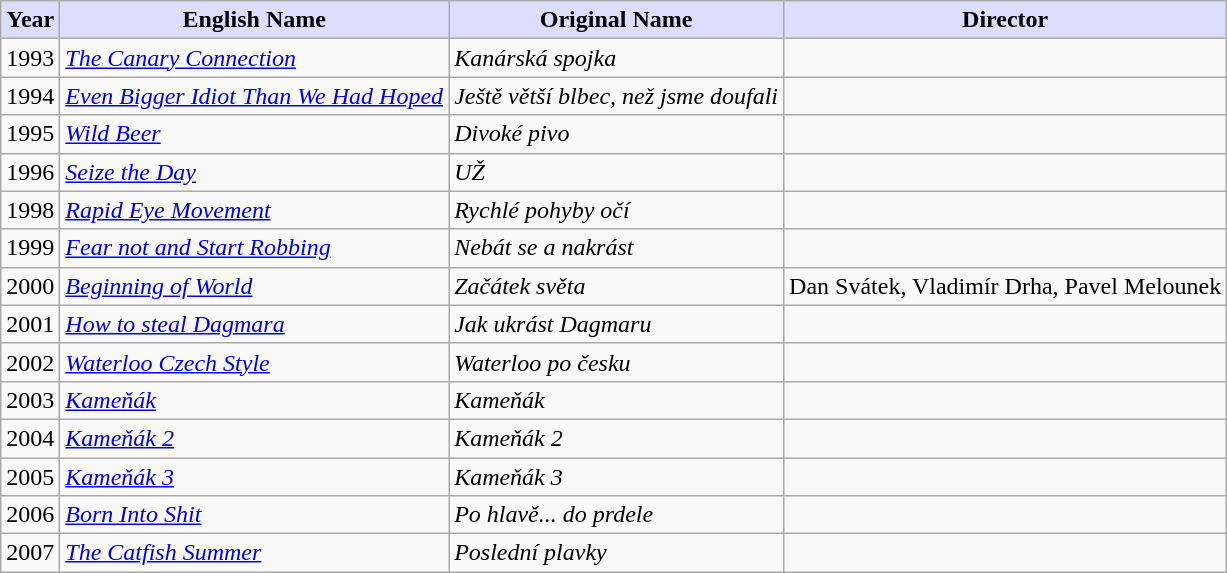<table class="wikitable sortable">
<tr>
<th style="background:#DDDDFF;">Year</th>
<th style="background:#DDDDFF;">English Name</th>
<th style="background:#DDDDFF;">Original Name</th>
<th style="background:#DDDDFF;">Director</th>
</tr>
<tr>
<td>1993</td>
<td><em><a href='#'>The Canary Connection</a></em></td>
<td><em>Kanárská spojka</em></td>
<td></td>
</tr>
<tr>
<td>1994</td>
<td><em><a href='#'>Even Bigger Idiot Than We Had Hoped</a></em></td>
<td><em>Ještě větší blbec, než jsme doufali</em></td>
<td></td>
</tr>
<tr>
<td>1995</td>
<td><em><a href='#'>Wild Beer</a></em></td>
<td><em>Divoké pivo</em></td>
<td></td>
</tr>
<tr>
<td>1996</td>
<td><em><a href='#'>Seize the Day</a></em></td>
<td><em>UŽ</em></td>
<td></td>
</tr>
<tr>
<td>1998</td>
<td><em><a href='#'>Rapid Eye Movement</a></em></td>
<td><em>Rychlé pohyby očí</em></td>
<td></td>
</tr>
<tr>
<td>1999</td>
<td><em><a href='#'>Fear not and Start Robbing</a></em></td>
<td><em>Nebát se a nakrást</em></td>
<td></td>
</tr>
<tr>
<td>2000</td>
<td><em><a href='#'>Beginning of World</a></em></td>
<td><em>Začátek světa</em></td>
<td>Dan Svátek, Vladimír Drha, Pavel Melounek</td>
</tr>
<tr>
<td>2001</td>
<td><em><a href='#'>How to steal Dagmara</a></em></td>
<td><em>Jak ukrást Dagmaru</em></td>
<td></td>
</tr>
<tr>
<td>2002</td>
<td><em><a href='#'>Waterloo Czech Style</a></em></td>
<td><em>Waterloo po česku</em></td>
<td></td>
</tr>
<tr>
<td>2003</td>
<td><em><a href='#'>Kameňák</a></em></td>
<td><em>Kameňák</em></td>
<td></td>
</tr>
<tr>
<td>2004</td>
<td><em><a href='#'>Kameňák 2</a></em></td>
<td><em>Kameňák 2</em></td>
<td></td>
</tr>
<tr>
<td>2005</td>
<td><em><a href='#'>Kameňák 3</a></em></td>
<td><em>Kameňák 3</em></td>
<td></td>
</tr>
<tr>
<td>2006</td>
<td><em><a href='#'>Born Into Shit</a></em></td>
<td><em>Po hlavě... do prdele</em></td>
<td></td>
</tr>
<tr>
<td>2007</td>
<td><em><a href='#'>The Catfish Summer</a></em></td>
<td><em>Poslední plavky</em></td>
<td></td>
</tr>
</table>
